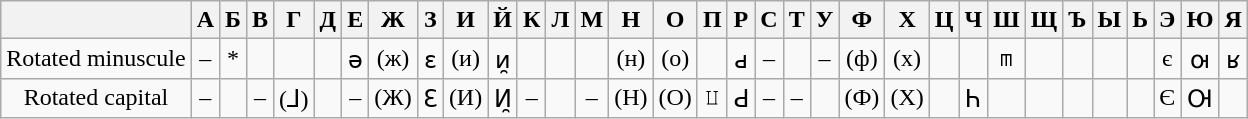<table class=wikitable style="text-align:center;">
<tr>
<th></th>
<th>А</th>
<th>Б</th>
<th>В</th>
<th>Г</th>
<th>Д</th>
<th>Е</th>
<th>Ж</th>
<th>З</th>
<th>И</th>
<th>Й</th>
<th>К</th>
<th>Л</th>
<th>М</th>
<th>Н</th>
<th>О</th>
<th>П</th>
<th>Р</th>
<th>С</th>
<th>Т</th>
<th>У</th>
<th>Ф</th>
<th>Х</th>
<th>Ц</th>
<th>Ч</th>
<th>Ш</th>
<th>Щ</th>
<th>Ъ</th>
<th>Ы</th>
<th>Ь</th>
<th>Э</th>
<th>Ю</th>
<th>Я</th>
</tr>
<tr>
<td>Rotated minuscule</td>
<td>–</td>
<td>*</td>
<td></td>
<td></td>
<td></td>
<td>ә</td>
<td>(ж)</td>
<td>ɛ</td>
<td>(и)</td>
<td>и̯</td>
<td></td>
<td></td>
<td></td>
<td>(н)</td>
<td>(о)</td>
<td></td>
<td>ԁ</td>
<td>–</td>
<td></td>
<td>–</td>
<td>(ф)</td>
<td>(х)</td>
<td></td>
<td></td>
<td>ᲅ</td>
<td></td>
<td></td>
<td></td>
<td></td>
<td>є</td>
<td>ꙕ</td>
<td>ʁ</td>
</tr>
<tr>
<td>Rotated capital</td>
<td>–</td>
<td></td>
<td>–</td>
<td>(⅃)</td>
<td></td>
<td>–</td>
<td>(Ж)</td>
<td>Ɛ</td>
<td>(И)</td>
<td>И̯</td>
<td>–</td>
<td></td>
<td>–</td>
<td>(Н)</td>
<td>(О)</td>
<td>⨿</td>
<td>Ԁ</td>
<td>–</td>
<td>–</td>
<td></td>
<td>(Ф)</td>
<td>(Х)</td>
<td></td>
<td>Һ</td>
<td></td>
<td></td>
<td></td>
<td></td>
<td></td>
<td>Є</td>
<td>Ꙕ</td>
<td></td>
</tr>
</table>
